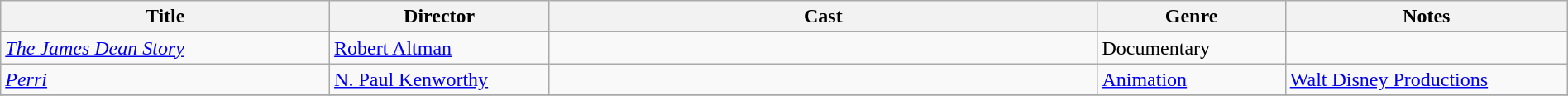<table class="wikitable sortable" width= "100%">
<tr>
<th width=21%>Title</th>
<th width=14%>Director</th>
<th width=35%>Cast</th>
<th width=12%>Genre</th>
<th width=18%>Notes</th>
</tr>
<tr>
<td><em><a href='#'>The James Dean Story</a></em></td>
<td><a href='#'>Robert Altman</a></td>
<td></td>
<td>Documentary</td>
<td></td>
</tr>
<tr>
<td><em><a href='#'>Perri</a></em></td>
<td><a href='#'>N. Paul Kenworthy</a></td>
<td></td>
<td><a href='#'>Animation</a></td>
<td><a href='#'>Walt Disney Productions</a></td>
</tr>
<tr>
</tr>
</table>
